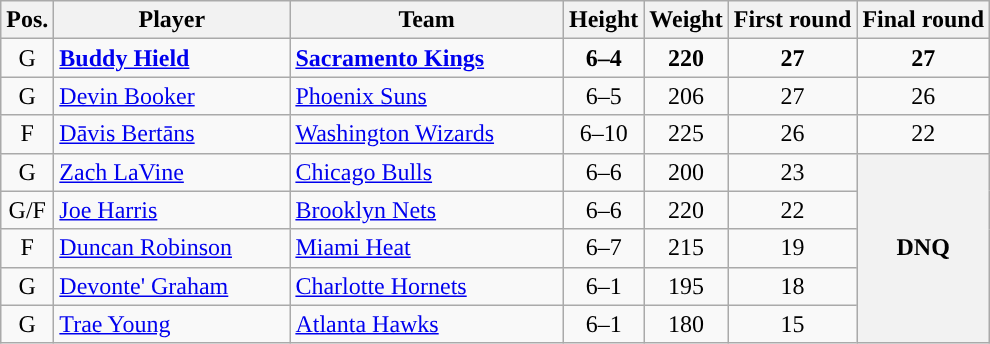<table class="wikitable">
<tr>
<th>Pos.</th>
<th style="width:150px;">Player</th>
<th width=175>Team</th>
<th>Height</th>
<th>Weight</th>
<th>First round</th>
<th>Final round</th>
</tr>
<tr>
<td style="text-align:center">G</td>
<td><strong><a href='#'>Buddy Hield</a></strong></td>
<td><strong><a href='#'>Sacramento Kings</a></strong></td>
<td align=center><strong>6–4</strong></td>
<td align=center><strong>220</strong></td>
<td align=center><strong>27</strong></td>
<td style="text-align:center;"><strong>27</strong></td>
</tr>
<tr>
<td style="text-align:center">G</td>
<td><a href='#'>Devin Booker</a></td>
<td><a href='#'>Phoenix Suns</a></td>
<td align=center>6–5</td>
<td align=center>206</td>
<td align=center>27</td>
<td style="text-align:center;">26</td>
</tr>
<tr>
<td style="text-align:center">F</td>
<td><a href='#'>Dāvis Bertāns</a></td>
<td><a href='#'>Washington Wizards</a></td>
<td align=center>6–10</td>
<td align=center>225</td>
<td align=center>26</td>
<td style="text-align:center;">22</td>
</tr>
<tr>
<td style="text-align:center">G</td>
<td><a href='#'>Zach LaVine</a></td>
<td><a href='#'>Chicago Bulls</a></td>
<td align=center>6–6</td>
<td align=center>200</td>
<td align=center>23</td>
<th rowspan="5" style="text-align:center;">DNQ</th>
</tr>
<tr>
<td style="text-align:center">G/F</td>
<td><a href='#'>Joe Harris</a></td>
<td><a href='#'>Brooklyn Nets</a></td>
<td align=center>6–6</td>
<td align=center>220</td>
<td align=center>22</td>
</tr>
<tr>
<td style="text-align:center">F</td>
<td><a href='#'>Duncan Robinson</a></td>
<td><a href='#'>Miami Heat</a></td>
<td align=center>6–7</td>
<td align=center>215</td>
<td align=center>19</td>
</tr>
<tr>
<td style="text-align:center">G</td>
<td><a href='#'>Devonte' Graham</a></td>
<td><a href='#'>Charlotte Hornets</a></td>
<td align=center>6–1</td>
<td align=center>195</td>
<td align=center>18</td>
</tr>
<tr>
<td style="text-align:center">G</td>
<td><a href='#'>Trae Young</a></td>
<td><a href='#'>Atlanta Hawks</a></td>
<td align=center>6–1</td>
<td align=center>180</td>
<td align=center>15</td>
</tr>
</table>
